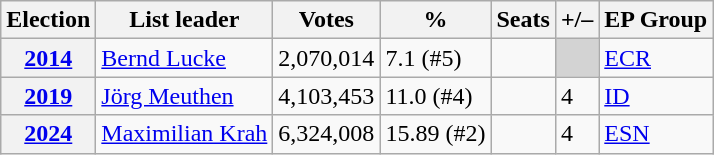<table class=wikitable>
<tr>
<th>Election</th>
<th>List leader</th>
<th>Votes</th>
<th>%</th>
<th>Seats</th>
<th>+/–</th>
<th>EP Group</th>
</tr>
<tr>
<th><strong><a href='#'>2014</a></strong></th>
<td><a href='#'>Bernd Lucke</a></td>
<td>2,070,014</td>
<td>7.1 (#5)</td>
<td></td>
<td style="background:lightgrey;"></td>
<td><a href='#'>ECR</a></td>
</tr>
<tr>
<th><a href='#'>2019</a></th>
<td><a href='#'>Jörg Meuthen</a></td>
<td>4,103,453</td>
<td>11.0 (#4)</td>
<td></td>
<td> 4</td>
<td><a href='#'>ID</a></td>
</tr>
<tr>
<th><a href='#'>2024</a></th>
<td><a href='#'>Maximilian Krah</a></td>
<td>6,324,008</td>
<td>15.89 (#2)</td>
<td></td>
<td> 4</td>
<td><a href='#'>ESN</a></td>
</tr>
</table>
